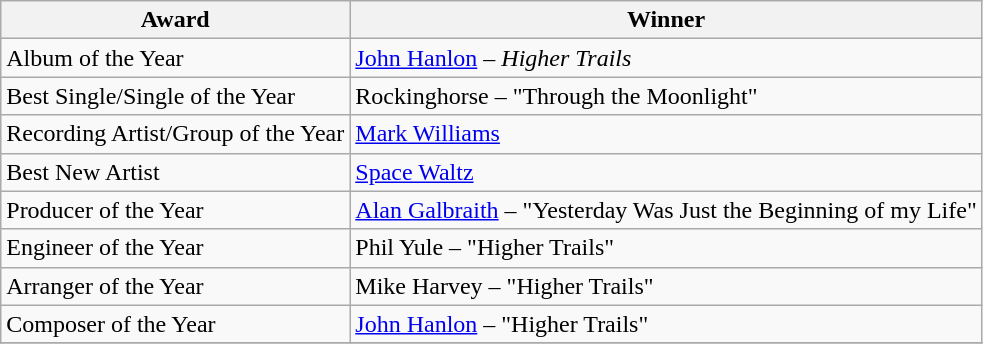<table class="wikitable">
<tr>
<th>Award</th>
<th>Winner</th>
</tr>
<tr>
<td>Album of the Year</td>
<td><a href='#'>John Hanlon</a> – <em>Higher Trails</em></td>
</tr>
<tr>
<td>Best Single/Single of the Year</td>
<td>Rockinghorse – "Through the Moonlight"</td>
</tr>
<tr>
<td>Recording Artist/Group of the Year</td>
<td><a href='#'>Mark Williams</a></td>
</tr>
<tr>
<td>Best New Artist</td>
<td><a href='#'>Space Waltz</a></td>
</tr>
<tr>
<td>Producer of the Year</td>
<td><a href='#'>Alan Galbraith</a> – "Yesterday Was Just the Beginning of my Life"</td>
</tr>
<tr>
<td>Engineer of the Year</td>
<td>Phil Yule – "Higher Trails"</td>
</tr>
<tr>
<td>Arranger of the Year</td>
<td>Mike Harvey – "Higher Trails"</td>
</tr>
<tr>
<td>Composer of the Year</td>
<td><a href='#'>John Hanlon</a> – "Higher Trails"</td>
</tr>
<tr>
</tr>
</table>
